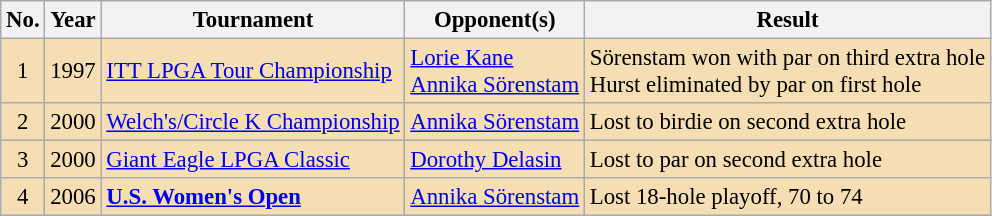<table class="wikitable" style="font-size:95%;">
<tr>
<th>No.</th>
<th>Year</th>
<th>Tournament</th>
<th>Opponent(s)</th>
<th>Result</th>
</tr>
<tr style="background:#F5DEB3;">
<td align=center>1</td>
<td>1997</td>
<td><a href='#'>ITT LPGA Tour Championship</a></td>
<td> <a href='#'>Lorie Kane</a><br> <a href='#'>Annika Sörenstam</a></td>
<td>Sörenstam won with par on third extra hole<br>Hurst eliminated by par on first hole</td>
</tr>
<tr style="background:#F5DEB3;">
<td align=center>2</td>
<td>2000</td>
<td><a href='#'>Welch's/Circle K Championship</a></td>
<td> <a href='#'>Annika Sörenstam</a></td>
<td>Lost to birdie on second extra hole</td>
</tr>
<tr style="background:#F5DEB3;">
<td align=center>3</td>
<td>2000</td>
<td><a href='#'>Giant Eagle LPGA Classic</a></td>
<td> <a href='#'>Dorothy Delasin</a></td>
<td>Lost to par on second extra hole</td>
</tr>
<tr style="background:#F5DEB3;">
<td align=center>4</td>
<td>2006</td>
<td><strong><a href='#'>U.S. Women's Open</a></strong></td>
<td> <a href='#'>Annika Sörenstam</a></td>
<td>Lost 18-hole playoff, 70 to 74</td>
</tr>
</table>
